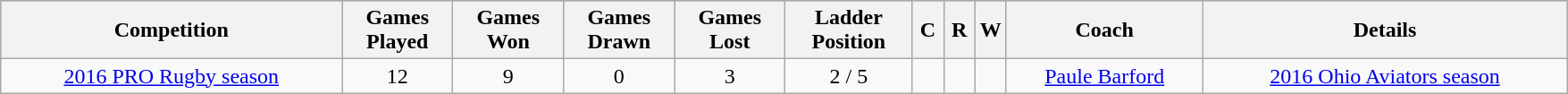<table class="wikitable" style="text-align:center">
<tr bgcolor=#bdb76b>
<th>Competition</th>
<th>Games<br>Played</th>
<th>Games<br>Won</th>
<th>Games<br>Drawn</th>
<th>Games<br>Lost</th>
<th>Ladder<br>Position</th>
<th width="2%">C</th>
<th width="2%">R</th>
<th width="2%">W</th>
<th>Coach</th>
<th>Details</th>
</tr>
<tr>
<td><a href='#'>2016 PRO Rugby season</a></td>
<td>12</td>
<td>9</td>
<td>0</td>
<td>3</td>
<td>2 / 5</td>
<td></td>
<td></td>
<td></td>
<td><a href='#'>Paule Barford</a></td>
<td><a href='#'>2016 Ohio Aviators season</a></td>
</tr>
</table>
